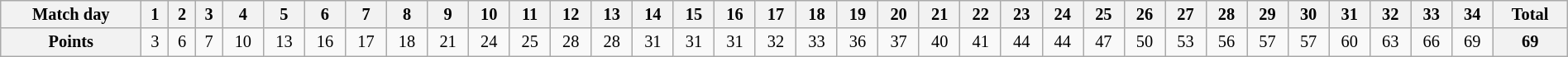<table class="wikitable" style="width:100%; font-size:85%;">
<tr valign=top>
<th align=center>Match day</th>
<th align=center>1</th>
<th align=center>2</th>
<th align=center>3</th>
<th align=center>4</th>
<th align=center>5</th>
<th align=center>6</th>
<th align=center>7</th>
<th align=center>8</th>
<th align=center>9</th>
<th align=center>10</th>
<th align=center>11</th>
<th align=center>12</th>
<th align=center>13</th>
<th align=center>14</th>
<th align=center>15</th>
<th align=center>16</th>
<th align=center>17</th>
<th align=center>18</th>
<th align=center>19</th>
<th align=center>20</th>
<th align=center>21</th>
<th align=center>22</th>
<th align=center>23</th>
<th align=center>24</th>
<th align=center>25</th>
<th align=center>26</th>
<th align=center>27</th>
<th align=center>28</th>
<th align=center>29</th>
<th align=center>30</th>
<th align=center>31</th>
<th align=center>32</th>
<th align=center>33</th>
<th align=center>34</th>
<th align=center><strong>Total</strong></th>
</tr>
<tr>
<th align=center>Points</th>
<td align=center>3</td>
<td align=center>6</td>
<td align=center>7</td>
<td align=center>10</td>
<td align=center>13</td>
<td align=center>16</td>
<td align=center>17</td>
<td align=center>18</td>
<td align=center>21</td>
<td align=center>24</td>
<td align=center>25</td>
<td align=center>28</td>
<td align=center>28</td>
<td align=center>31</td>
<td align=center>31</td>
<td align=center>31</td>
<td align=center>32</td>
<td align=center>33</td>
<td align=center>36</td>
<td align=center>37</td>
<td align=center>40</td>
<td align=center>41</td>
<td align=center>44</td>
<td align=center>44</td>
<td align=center>47</td>
<td align=center>50</td>
<td align=center>53</td>
<td align=center>56</td>
<td align=center>57</td>
<td align=center>57</td>
<td align=center>60</td>
<td align=center>63</td>
<td align=center>66</td>
<td align=center>69</td>
<th align=center><strong>69</strong></th>
</tr>
</table>
